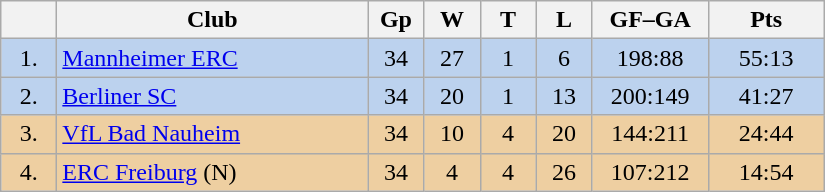<table class="wikitable">
<tr>
<th width="30"></th>
<th width="200">Club</th>
<th width="30">Gp</th>
<th width="30">W</th>
<th width="30">T</th>
<th width="30">L</th>
<th width="70">GF–GA</th>
<th width="70">Pts</th>
</tr>
<tr bgcolor="#BCD2EE" align="center">
<td>1.</td>
<td align="left"><a href='#'>Mannheimer ERC</a></td>
<td>34</td>
<td>27</td>
<td>1</td>
<td>6</td>
<td>198:88</td>
<td>55:13</td>
</tr>
<tr bgcolor=#BCD2EE align="center">
<td>2.</td>
<td align="left"><a href='#'>Berliner SC</a></td>
<td>34</td>
<td>20</td>
<td>1</td>
<td>13</td>
<td>200:149</td>
<td>41:27</td>
</tr>
<tr bgcolor=#EECFA1 align="center">
<td>3.</td>
<td align="left"><a href='#'>VfL Bad Nauheim</a></td>
<td>34</td>
<td>10</td>
<td>4</td>
<td>20</td>
<td>144:211</td>
<td>24:44</td>
</tr>
<tr bgcolor=#EECFA1 align="center">
<td>4.</td>
<td align="left"><a href='#'>ERC Freiburg</a> (N)</td>
<td>34</td>
<td>4</td>
<td>4</td>
<td>26</td>
<td>107:212</td>
<td>14:54</td>
</tr>
</table>
